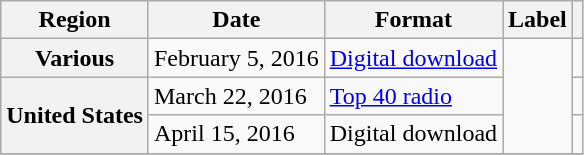<table class="wikitable plainrowheaders">
<tr>
<th scope="col">Region</th>
<th scope="col">Date</th>
<th scope="col">Format</th>
<th scope="col">Label</th>
<th scope="col"></th>
</tr>
<tr>
<th scope="row">Various</th>
<td>February 5, 2016</td>
<td><a href='#'>Digital download</a></td>
<td rowspan="3"></td>
<td></td>
</tr>
<tr>
<th rowspan="2" scope="row">United States</th>
<td>March 22, 2016</td>
<td><a href='#'>Top 40 radio</a></td>
<td></td>
</tr>
<tr>
<td>April 15, 2016</td>
<td>Digital download<br></td>
<td></td>
</tr>
<tr>
</tr>
</table>
